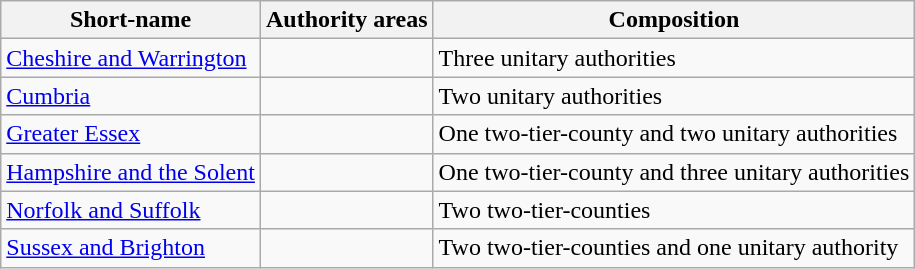<table class="wikitable collapsible">
<tr>
<th>Short-name</th>
<th>Authority areas</th>
<th>Composition</th>
</tr>
<tr>
<td><a href='#'>Cheshire and Warrington</a></td>
<td></td>
<td>Three unitary authorities</td>
</tr>
<tr>
<td><a href='#'>Cumbria</a></td>
<td></td>
<td>Two unitary authorities</td>
</tr>
<tr>
<td><a href='#'>Greater Essex</a></td>
<td></td>
<td>One two-tier-county and two unitary authorities</td>
</tr>
<tr>
<td><a href='#'>Hampshire and the Solent</a></td>
<td></td>
<td>One two-tier-county and three unitary authorities</td>
</tr>
<tr>
<td><a href='#'>Norfolk and Suffolk</a></td>
<td></td>
<td>Two two-tier-counties</td>
</tr>
<tr>
<td><a href='#'>Sussex and Brighton</a></td>
<td></td>
<td>Two two-tier-counties and one unitary authority</td>
</tr>
</table>
